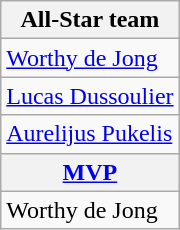<table class="wikitable plainrowheaders">
<tr>
<th scope="col" colspan=2>All-Star team</th>
</tr>
<tr>
<td> <a href='#'>Worthy de Jong</a></td>
</tr>
<tr>
<td> <a href='#'>Lucas Dussoulier</a></td>
</tr>
<tr>
<td> <a href='#'>Aurelijus Pukelis</a></td>
</tr>
<tr>
<th scope="col" colspan=2><a href='#'>MVP</a></th>
</tr>
<tr>
<td> Worthy de Jong</td>
</tr>
</table>
